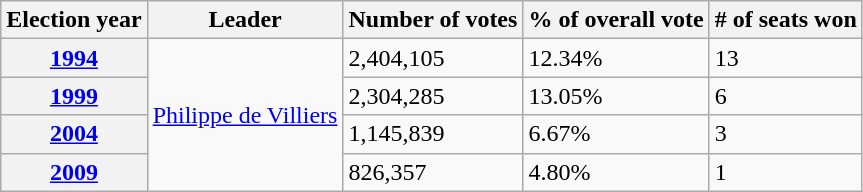<table class="wikitable">
<tr>
<th>Election year</th>
<th>Leader</th>
<th>Number of votes</th>
<th>% of overall vote</th>
<th># of seats won</th>
</tr>
<tr>
<th><a href='#'>1994</a></th>
<td rowspan="4"><a href='#'>Philippe de Villiers</a></td>
<td>2,404,105</td>
<td>12.34%</td>
<td>13</td>
</tr>
<tr>
<th><a href='#'>1999</a></th>
<td>2,304,285</td>
<td>13.05%</td>
<td>6</td>
</tr>
<tr>
<th><a href='#'>2004</a></th>
<td>1,145,839</td>
<td>6.67%</td>
<td>3</td>
</tr>
<tr>
<th><a href='#'>2009</a></th>
<td>826,357</td>
<td>4.80%</td>
<td>1</td>
</tr>
</table>
